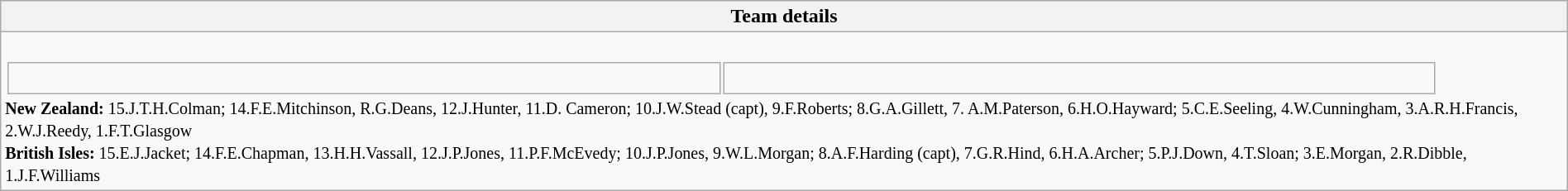<table class="wikitable collapsible collapsed" style="width:100%">
<tr>
<th>Team details</th>
</tr>
<tr>
<td><br><table width=92% |>
<tr>
<td></td>
<td><br></td>
</tr>
</table>
<small>
<strong>New Zealand:</strong> 15.J.T.H.Colman; 14.F.E.Mitchinson, R.G.Deans, 12.J.Hunter, 11.D. Cameron; 10.J.W.Stead (capt), 9.F.Roberts; 8.G.A.Gillett, 7. A.M.Paterson, 6.H.O.Hayward; 5.C.E.Seeling, 4.W.Cunningham, 3.A.R.H.Francis, 2.W.J.Reedy, 1.F.T.Glasgow
<br>
<strong>British Isles:</strong> 15.E.J.Jacket; 14.F.E.Chapman, 13.H.H.Vassall, 12.J.P.Jones, 11.P.F.McEvedy; 10.J.P.Jones, 9.W.L.Morgan; 8.A.F.Harding (capt), 7.G.R.Hind, 6.H.A.Archer; 5.P.J.Down, 4.T.Sloan; 3.E.Morgan, 2.R.Dibble, 1.J.F.Williams
</small></td>
</tr>
</table>
